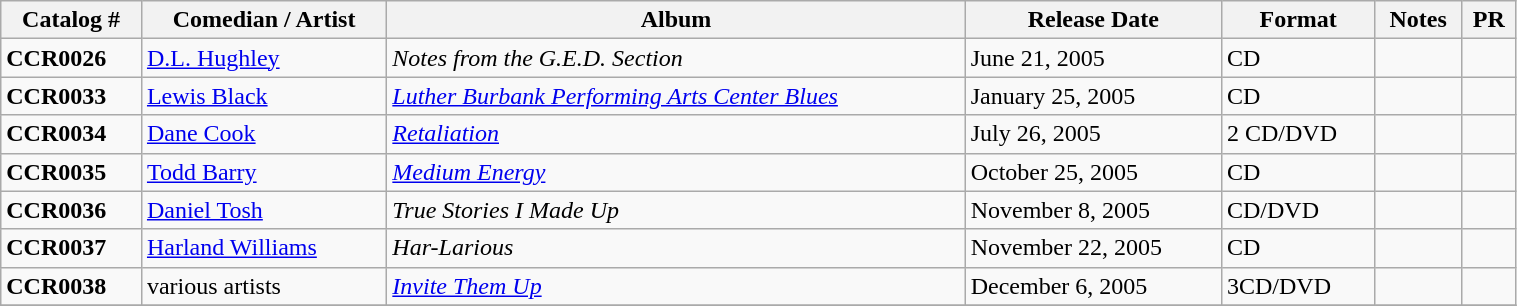<table class="wikitable sortable" width="80%">
<tr>
<th scope="col" class="unsortable">Catalog #</th>
<th scope="col" class="unsortable">Comedian / Artist</th>
<th scope="col" class="unsortable">Album</th>
<th scope="col" class="unsortable">Release Date</th>
<th scope="col" class="unsortable">Format</th>
<th scope="col" class="unsortable">Notes</th>
<th scope="col" class="unsortable">PR</th>
</tr>
<tr --->
<td><strong>CCR0026</strong></td>
<td><a href='#'>D.L. Hughley</a></td>
<td><em>Notes from the G.E.D. Section</em></td>
<td>June 21, 2005</td>
<td>CD</td>
<td></td>
<td></td>
</tr>
<tr --->
<td><strong>CCR0033</strong></td>
<td><a href='#'>Lewis Black</a></td>
<td><em><a href='#'>Luther Burbank Performing Arts Center Blues</a></em></td>
<td>January 25, 2005</td>
<td>CD</td>
<td></td>
<td></td>
</tr>
<tr --->
<td><strong>CCR0034</strong></td>
<td><a href='#'>Dane Cook</a></td>
<td><em><a href='#'>Retaliation</a></em></td>
<td>July 26, 2005</td>
<td>2 CD/DVD</td>
<td></td>
<td></td>
</tr>
<tr --->
<td><strong>CCR0035</strong></td>
<td><a href='#'>Todd Barry</a></td>
<td><em><a href='#'>Medium Energy</a></em></td>
<td>October 25, 2005</td>
<td>CD</td>
<td></td>
<td></td>
</tr>
<tr --->
<td><strong>CCR0036</strong></td>
<td><a href='#'>Daniel Tosh</a></td>
<td><em>True Stories I Made Up</em></td>
<td>November 8, 2005</td>
<td>CD/DVD</td>
<td></td>
<td></td>
</tr>
<tr --->
<td><strong>CCR0037</strong></td>
<td><a href='#'>Harland Williams</a></td>
<td><em>Har-Larious</em></td>
<td>November 22, 2005</td>
<td>CD</td>
<td></td>
<td></td>
</tr>
<tr --->
<td><strong>CCR0038</strong></td>
<td>various artists</td>
<td><em><a href='#'>Invite Them Up</a></em></td>
<td>December 6, 2005</td>
<td>3CD/DVD</td>
<td></td>
<td></td>
</tr>
<tr --->
</tr>
</table>
